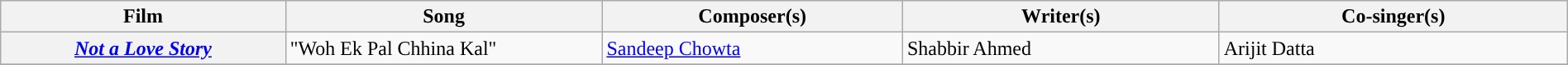<table class="wikitable plainrowheaders" width="100%">
<tr>
<th width=18%>Film</th>
<th width=20%>Song</th>
<th width=19%>Composer(s)</th>
<th width=20%>Writer(s)</th>
<th width=22%>Co-singer(s)</th>
</tr>
<tr>
<th scope=row><em><a href='#'>Not a Love Story</a></em></th>
<td>"Woh Ek Pal Chhina Kal"</td>
<td><a href='#'>Sandeep Chowta</a></td>
<td>Shabbir Ahmed</td>
<td>Arijit Datta</td>
</tr>
<tr>
</tr>
</table>
